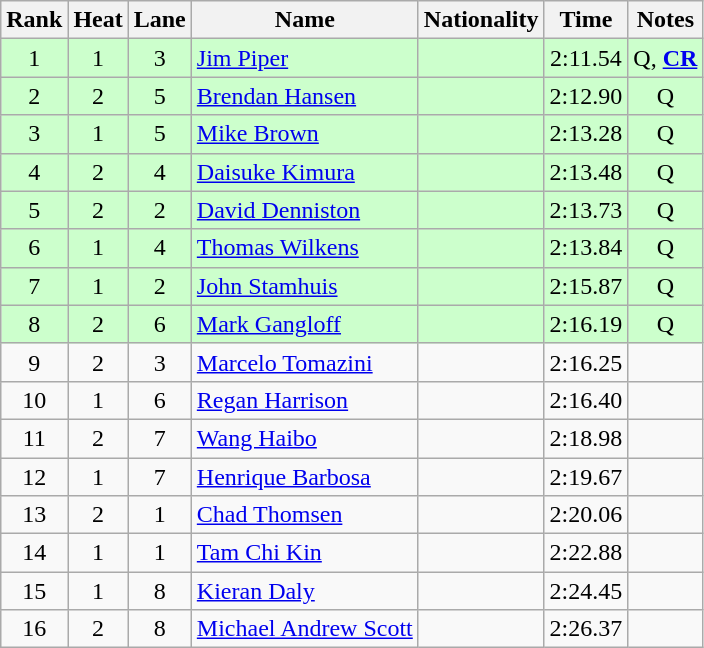<table class="wikitable sortable" style="text-align:center">
<tr>
<th>Rank</th>
<th>Heat</th>
<th>Lane</th>
<th>Name</th>
<th>Nationality</th>
<th>Time</th>
<th>Notes</th>
</tr>
<tr bgcolor=ccffcc>
<td>1</td>
<td>1</td>
<td>3</td>
<td align=left><a href='#'>Jim Piper</a></td>
<td align=left></td>
<td>2:11.54</td>
<td>Q, <strong><a href='#'>CR</a></strong></td>
</tr>
<tr bgcolor=ccffcc>
<td>2</td>
<td>2</td>
<td>5</td>
<td align=left><a href='#'>Brendan Hansen</a></td>
<td align=left></td>
<td>2:12.90</td>
<td>Q</td>
</tr>
<tr bgcolor=ccffcc>
<td>3</td>
<td>1</td>
<td>5</td>
<td align=left><a href='#'>Mike Brown</a></td>
<td align=left></td>
<td>2:13.28</td>
<td>Q</td>
</tr>
<tr bgcolor=ccffcc>
<td>4</td>
<td>2</td>
<td>4</td>
<td align=left><a href='#'>Daisuke Kimura</a></td>
<td align=left></td>
<td>2:13.48</td>
<td>Q</td>
</tr>
<tr bgcolor=ccffcc>
<td>5</td>
<td>2</td>
<td>2</td>
<td align=left><a href='#'>David Denniston</a></td>
<td align=left></td>
<td>2:13.73</td>
<td>Q</td>
</tr>
<tr bgcolor=ccffcc>
<td>6</td>
<td>1</td>
<td>4</td>
<td align=left><a href='#'>Thomas Wilkens</a></td>
<td align=left></td>
<td>2:13.84</td>
<td>Q</td>
</tr>
<tr bgcolor=ccffcc>
<td>7</td>
<td>1</td>
<td>2</td>
<td align=left><a href='#'>John Stamhuis</a></td>
<td align=left></td>
<td>2:15.87</td>
<td>Q</td>
</tr>
<tr bgcolor=ccffcc>
<td>8</td>
<td>2</td>
<td>6</td>
<td align=left><a href='#'>Mark Gangloff</a></td>
<td align=left></td>
<td>2:16.19</td>
<td>Q</td>
</tr>
<tr>
<td>9</td>
<td>2</td>
<td>3</td>
<td align=left><a href='#'>Marcelo Tomazini</a></td>
<td align=left></td>
<td>2:16.25</td>
<td></td>
</tr>
<tr>
<td>10</td>
<td>1</td>
<td>6</td>
<td align=left><a href='#'>Regan Harrison</a></td>
<td align=left></td>
<td>2:16.40</td>
<td></td>
</tr>
<tr>
<td>11</td>
<td>2</td>
<td>7</td>
<td align=left><a href='#'>Wang Haibo</a></td>
<td align=left></td>
<td>2:18.98</td>
<td></td>
</tr>
<tr>
<td>12</td>
<td>1</td>
<td>7</td>
<td align=left><a href='#'>Henrique Barbosa</a></td>
<td align=left></td>
<td>2:19.67</td>
<td></td>
</tr>
<tr>
<td>13</td>
<td>2</td>
<td>1</td>
<td align=left><a href='#'>Chad Thomsen</a></td>
<td align=left></td>
<td>2:20.06</td>
<td></td>
</tr>
<tr>
<td>14</td>
<td>1</td>
<td>1</td>
<td align=left><a href='#'>Tam Chi Kin</a></td>
<td align=left></td>
<td>2:22.88</td>
<td></td>
</tr>
<tr>
<td>15</td>
<td>1</td>
<td>8</td>
<td align=left><a href='#'>Kieran Daly</a></td>
<td align=left></td>
<td>2:24.45</td>
<td></td>
</tr>
<tr>
<td>16</td>
<td>2</td>
<td>8</td>
<td align=left><a href='#'>Michael Andrew Scott</a></td>
<td align=left></td>
<td>2:26.37</td>
<td></td>
</tr>
</table>
